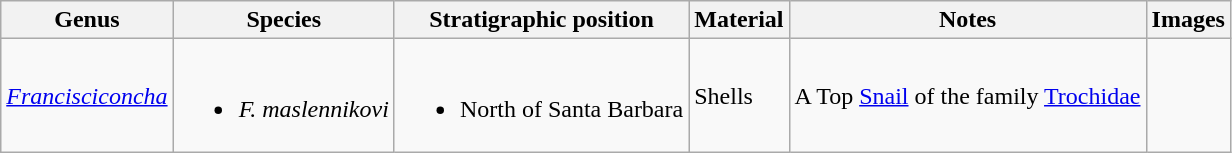<table class="wikitable">
<tr>
<th>Genus</th>
<th>Species</th>
<th>Stratigraphic position</th>
<th>Material</th>
<th>Notes</th>
<th>Images</th>
</tr>
<tr>
<td><em><a href='#'>Francisciconcha</a></em></td>
<td><br><ul><li><em>F. maslennikovi</em></li></ul></td>
<td><br><ul><li>North of Santa Barbara</li></ul></td>
<td>Shells</td>
<td>A Top <a href='#'>Snail</a> of the family <a href='#'>Trochidae</a></td>
<td></td>
</tr>
</table>
